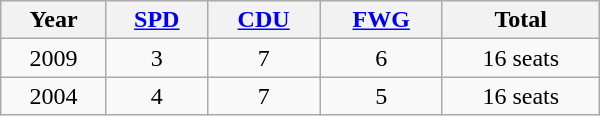<table class="wikitable" width="400">
<tr>
<th>Year</th>
<th><a href='#'>SPD</a></th>
<th><a href='#'>CDU</a></th>
<th><a href='#'>FWG</a></th>
<th>Total</th>
</tr>
<tr align="center">
<td>2009</td>
<td>3</td>
<td>7</td>
<td>6</td>
<td>16 seats</td>
</tr>
<tr align="center">
<td>2004</td>
<td>4</td>
<td>7</td>
<td>5</td>
<td>16 seats</td>
</tr>
</table>
